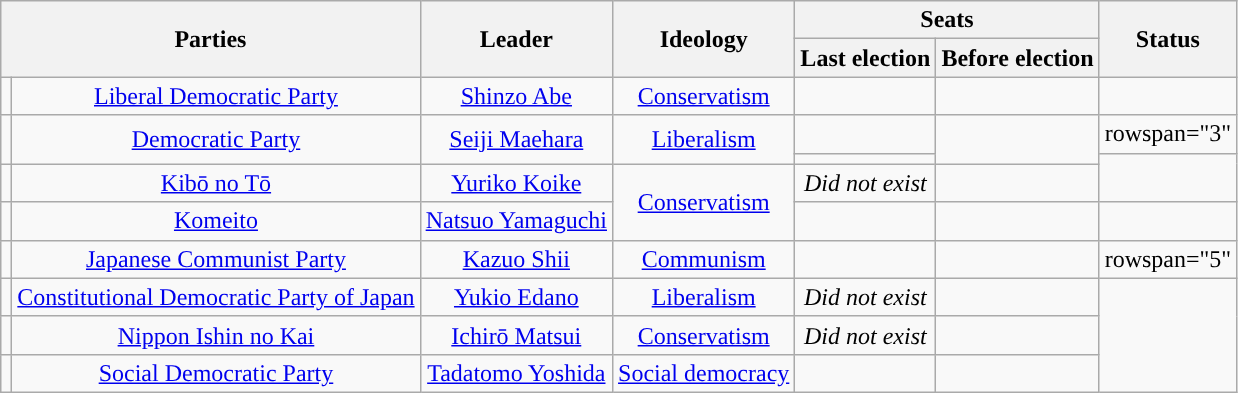<table class=wikitable style="text-align:center">
<tr>
<th colspan="2" rowspan="2">Parties</th>
<th rowspan="2">Leader</th>
<th rowspan="2">Ideology</th>
<th colspan="2">Seats</th>
<th rowspan="2">Status</th>
</tr>
<tr>
<th>Last election</th>
<th>Before election</th>
</tr>
<tr>
<td style="color:inherit;background:"></td>
<td><a href='#'>Liberal Democratic Party</a></td>
<td><a href='#'>Shinzo Abe</a></td>
<td><a href='#'>Conservatism</a></td>
<td></td>
<td></td>
<td></td>
</tr>
<tr>
<td rowspan="2" style="color:inherit;background:"></td>
<td rowspan="2"><a href='#'>Democratic Party</a></td>
<td rowspan="2"><a href='#'>Seiji Maehara</a></td>
<td rowspan="2"><a href='#'>Liberalism</a></td>
<td></td>
<td rowspan="2"></td>
<td>rowspan="3" </td>
</tr>
<tr>
<td></td>
</tr>
<tr>
<td style="color:inherit;background:"></td>
<td><a href='#'>Kibō no Tō</a></td>
<td><a href='#'>Yuriko Koike</a></td>
<td rowspan="2"><a href='#'>Conservatism</a></td>
<td><em>Did not exist</em></td>
<td></td>
</tr>
<tr>
<td style="color:inherit;background:"></td>
<td><a href='#'>Komeito</a></td>
<td><a href='#'>Natsuo Yamaguchi</a></td>
<td></td>
<td></td>
<td></td>
</tr>
<tr>
<td style="color:inherit;background:"></td>
<td><a href='#'>Japanese Communist Party</a></td>
<td><a href='#'>Kazuo Shii</a></td>
<td><a href='#'>Communism</a></td>
<td></td>
<td></td>
<td>rowspan="5" </td>
</tr>
<tr>
<td style="color:inherit;background:"></td>
<td><a href='#'>Constitutional Democratic Party of Japan</a></td>
<td><a href='#'>Yukio Edano</a></td>
<td><a href='#'>Liberalism</a></td>
<td><em>Did not exist</em></td>
<td></td>
</tr>
<tr>
<td style="color:inherit;background:"></td>
<td><a href='#'>Nippon Ishin no Kai</a></td>
<td><a href='#'>Ichirō Matsui</a></td>
<td><a href='#'>Conservatism</a></td>
<td><em>Did not exist</em></td>
<td></td>
</tr>
<tr>
<td style="color:inherit;background:"></td>
<td><a href='#'>Social Democratic Party</a></td>
<td><a href='#'>Tadatomo Yoshida</a></td>
<td><a href='#'>Social democracy</a></td>
<td></td>
<td></td>
</tr>
</table>
